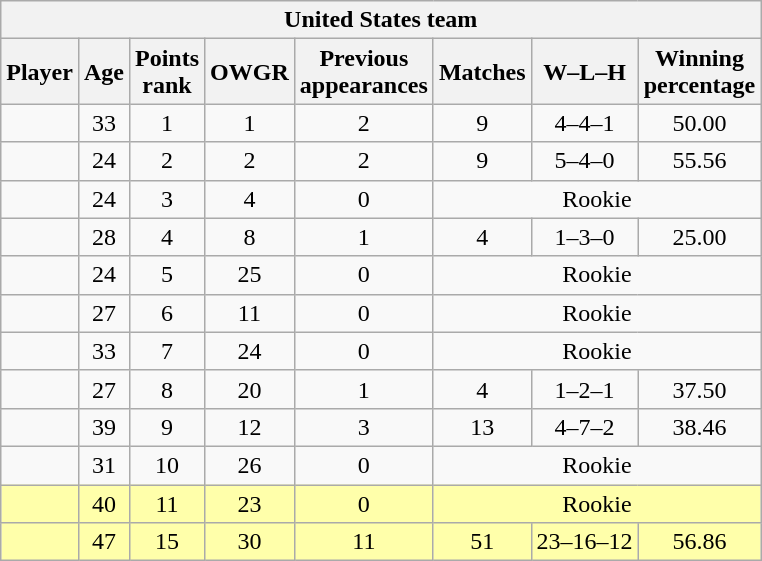<table class="wikitable sortable" style="text-align:center">
<tr>
<th colspan=8> United States team</th>
</tr>
<tr>
<th>Player</th>
<th>Age</th>
<th data-sort-type="number">Points<br>rank</th>
<th data-sort-type="number">OWGR</th>
<th data-sort-type="number">Previous<br>appearances</th>
<th data-sort-type="number">Matches</th>
<th data-sort-type="number">W–L–H</th>
<th data-sort-type="number">Winning<br>percentage</th>
</tr>
<tr>
<td align=left></td>
<td>33</td>
<td>1</td>
<td>1</td>
<td>2</td>
<td>9</td>
<td>4–4–1</td>
<td>50.00</td>
</tr>
<tr>
<td align=left></td>
<td>24</td>
<td>2</td>
<td>2</td>
<td>2</td>
<td>9</td>
<td>5–4–0</td>
<td>55.56</td>
</tr>
<tr>
<td align=left></td>
<td>24</td>
<td>3</td>
<td>4</td>
<td>0</td>
<td colspan=3>Rookie</td>
</tr>
<tr>
<td align=left></td>
<td>28</td>
<td>4</td>
<td>8</td>
<td>1</td>
<td>4</td>
<td>1–3–0</td>
<td>25.00</td>
</tr>
<tr>
<td align=left></td>
<td>24</td>
<td>5</td>
<td>25</td>
<td>0</td>
<td colspan=3>Rookie</td>
</tr>
<tr>
<td align=left></td>
<td>27</td>
<td>6</td>
<td>11</td>
<td>0</td>
<td colspan=3>Rookie</td>
</tr>
<tr>
<td align=left></td>
<td>33</td>
<td>7</td>
<td>24</td>
<td>0</td>
<td colspan=3>Rookie</td>
</tr>
<tr>
<td align=left></td>
<td>27</td>
<td>8</td>
<td>20</td>
<td>1</td>
<td>4</td>
<td>1–2–1</td>
<td>37.50</td>
</tr>
<tr>
<td align=left></td>
<td>39</td>
<td>9</td>
<td>12</td>
<td>3</td>
<td>13</td>
<td>4–7–2</td>
<td>38.46</td>
</tr>
<tr>
<td align=left></td>
<td>31</td>
<td>10</td>
<td>26</td>
<td>0</td>
<td colspan=3>Rookie</td>
</tr>
<tr style="background:#ffa;">
<td align=left></td>
<td>40</td>
<td>11</td>
<td>23</td>
<td>0</td>
<td colspan=3>Rookie</td>
</tr>
<tr style="background:#ffa;">
<td align=left></td>
<td>47</td>
<td>15</td>
<td>30</td>
<td>11</td>
<td>51</td>
<td>23–16–12</td>
<td>56.86</td>
</tr>
</table>
